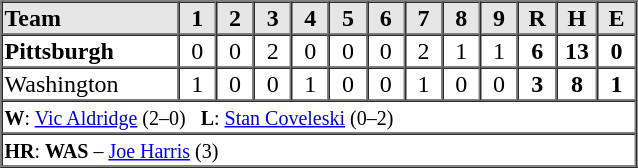<table border=1 cellspacing=0 width=425 style="margin-left:3em;">
<tr style="text-align:center; background-color:#e6e6e6;">
<th align=left width=125>Team</th>
<th width=25>1</th>
<th width=25>2</th>
<th width=25>3</th>
<th width=25>4</th>
<th width=25>5</th>
<th width=25>6</th>
<th width=25>7</th>
<th width=25>8</th>
<th width=25>9</th>
<th width=25>R</th>
<th width=25>H</th>
<th width=25>E</th>
</tr>
<tr style="text-align:center;">
<td align=left><strong>Pittsburgh</strong></td>
<td>0</td>
<td>0</td>
<td>2</td>
<td>0</td>
<td>0</td>
<td>0</td>
<td>2</td>
<td>1</td>
<td>1</td>
<td><strong>6</strong></td>
<td><strong>13</strong></td>
<td><strong>0</strong></td>
</tr>
<tr style="text-align:center;">
<td align=left>Washington</td>
<td>1</td>
<td>0</td>
<td>0</td>
<td>1</td>
<td>0</td>
<td>0</td>
<td>1</td>
<td>0</td>
<td>0</td>
<td><strong>3</strong></td>
<td><strong>8</strong></td>
<td><strong>1</strong></td>
</tr>
<tr style="text-align:left;">
<td colspan=13><small><strong>W</strong>: <a href='#'>Vic Aldridge</a> (2–0)   <strong>L</strong>: <a href='#'>Stan Coveleski</a> (0–2)</small></td>
</tr>
<tr style="text-align:left;">
<td colspan=13><small><strong>HR</strong>: <strong>WAS</strong> – <a href='#'>Joe Harris</a> (3)</small></td>
</tr>
</table>
